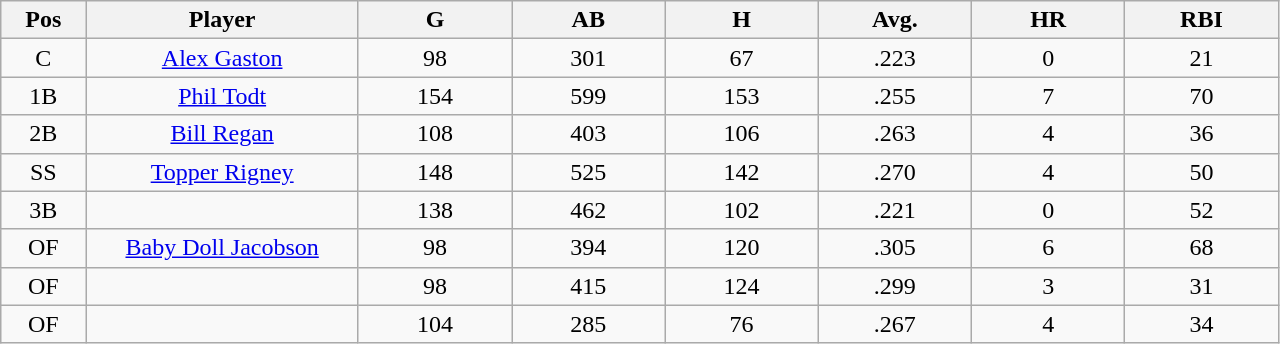<table class="wikitable sortable">
<tr>
<th bgcolor="#DDDDFF" width="5%">Pos</th>
<th bgcolor="#DDDDFF" width="16%">Player</th>
<th bgcolor="#DDDDFF" width="9%">G</th>
<th bgcolor="#DDDDFF" width="9%">AB</th>
<th bgcolor="#DDDDFF" width="9%">H</th>
<th bgcolor="#DDDDFF" width="9%">Avg.</th>
<th bgcolor="#DDDDFF" width="9%">HR</th>
<th bgcolor="#DDDDFF" width="9%">RBI</th>
</tr>
<tr align="center">
<td>C</td>
<td><a href='#'>Alex Gaston</a></td>
<td>98</td>
<td>301</td>
<td>67</td>
<td>.223</td>
<td>0</td>
<td>21</td>
</tr>
<tr align=center>
<td>1B</td>
<td><a href='#'>Phil Todt</a></td>
<td>154</td>
<td>599</td>
<td>153</td>
<td>.255</td>
<td>7</td>
<td>70</td>
</tr>
<tr align=center>
<td>2B</td>
<td><a href='#'>Bill Regan</a></td>
<td>108</td>
<td>403</td>
<td>106</td>
<td>.263</td>
<td>4</td>
<td>36</td>
</tr>
<tr align=center>
<td>SS</td>
<td><a href='#'>Topper Rigney</a></td>
<td>148</td>
<td>525</td>
<td>142</td>
<td>.270</td>
<td>4</td>
<td>50</td>
</tr>
<tr align=center>
<td>3B</td>
<td></td>
<td>138</td>
<td>462</td>
<td>102</td>
<td>.221</td>
<td>0</td>
<td>52</td>
</tr>
<tr align="center">
<td>OF</td>
<td><a href='#'>Baby Doll Jacobson</a></td>
<td>98</td>
<td>394</td>
<td>120</td>
<td>.305</td>
<td>6</td>
<td>68</td>
</tr>
<tr align=center>
<td>OF</td>
<td></td>
<td>98</td>
<td>415</td>
<td>124</td>
<td>.299</td>
<td>3</td>
<td>31</td>
</tr>
<tr align="center">
<td>OF</td>
<td></td>
<td>104</td>
<td>285</td>
<td>76</td>
<td>.267</td>
<td>4</td>
<td>34</td>
</tr>
</table>
